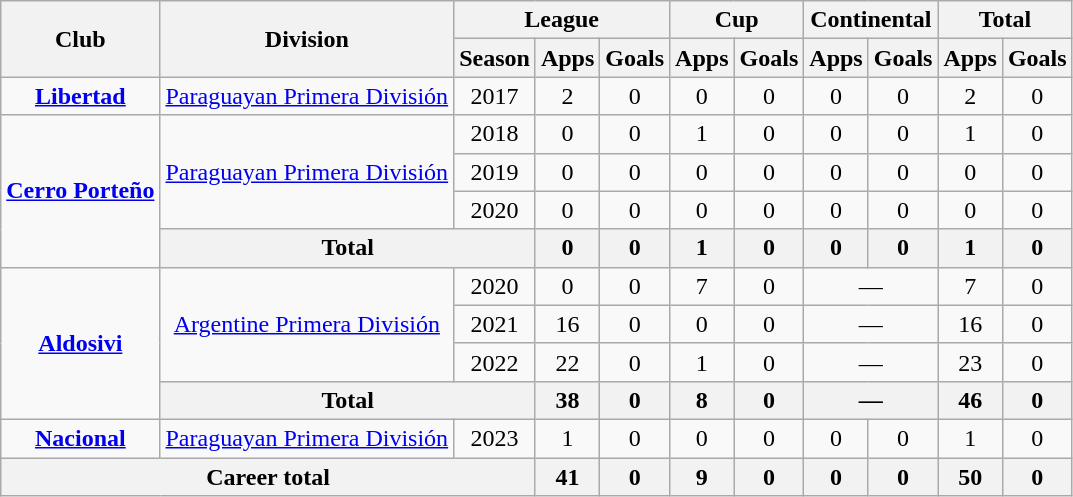<table class="wikitable" style="text-align:center">
<tr>
<th rowspan="2">Club</th>
<th rowspan="2">Division</th>
<th colspan="3">League</th>
<th colspan="2">Cup</th>
<th colspan="2">Continental</th>
<th colspan="2">Total</th>
</tr>
<tr>
<th>Season</th>
<th>Apps</th>
<th>Goals</th>
<th>Apps</th>
<th>Goals</th>
<th>Apps</th>
<th>Goals</th>
<th>Apps</th>
<th>Goals</th>
</tr>
<tr>
<td><strong><a href='#'>Libertad</a></strong></td>
<td><a href='#'>Paraguayan Primera División</a></td>
<td>2017</td>
<td>2</td>
<td>0</td>
<td>0</td>
<td>0</td>
<td>0</td>
<td>0</td>
<td>2</td>
<td>0</td>
</tr>
<tr>
<td rowspan="4"><strong><a href='#'>Cerro Porteño</a></strong></td>
<td rowspan="3"><a href='#'>Paraguayan Primera División</a></td>
<td>2018</td>
<td>0</td>
<td>0</td>
<td>1</td>
<td>0</td>
<td>0</td>
<td>0</td>
<td>1</td>
<td>0</td>
</tr>
<tr>
<td>2019</td>
<td>0</td>
<td>0</td>
<td>0</td>
<td>0</td>
<td>0</td>
<td>0</td>
<td>0</td>
<td>0</td>
</tr>
<tr>
<td>2020</td>
<td>0</td>
<td>0</td>
<td>0</td>
<td>0</td>
<td>0</td>
<td>0</td>
<td>0</td>
<td>0</td>
</tr>
<tr>
<th colspan="2">Total</th>
<th>0</th>
<th>0</th>
<th>1</th>
<th>0</th>
<th>0</th>
<th>0</th>
<th>1</th>
<th>0</th>
</tr>
<tr>
<td rowspan="4"><strong><a href='#'>Aldosivi</a></strong></td>
<td rowspan="3"><a href='#'>Argentine Primera División</a></td>
<td>2020</td>
<td>0</td>
<td>0</td>
<td>7</td>
<td>0</td>
<td colspan="2">—</td>
<td>7</td>
<td>0</td>
</tr>
<tr>
<td>2021</td>
<td>16</td>
<td>0</td>
<td>0</td>
<td>0</td>
<td colspan="2">—</td>
<td>16</td>
<td>0</td>
</tr>
<tr>
<td>2022</td>
<td>22</td>
<td>0</td>
<td>1</td>
<td>0</td>
<td colspan="2">—</td>
<td>23</td>
<td>0</td>
</tr>
<tr>
<th colspan="2">Total</th>
<th>38</th>
<th>0</th>
<th>8</th>
<th>0</th>
<th colspan="2">—</th>
<th>46</th>
<th>0</th>
</tr>
<tr>
<td><strong><a href='#'>Nacional</a></strong></td>
<td><a href='#'>Paraguayan Primera División</a></td>
<td>2023</td>
<td>1</td>
<td>0</td>
<td>0</td>
<td>0</td>
<td>0</td>
<td>0</td>
<td>1</td>
<td>0</td>
</tr>
<tr>
<th colspan="3">Career total</th>
<th>41</th>
<th>0</th>
<th>9</th>
<th>0</th>
<th>0</th>
<th>0</th>
<th>50</th>
<th>0</th>
</tr>
</table>
